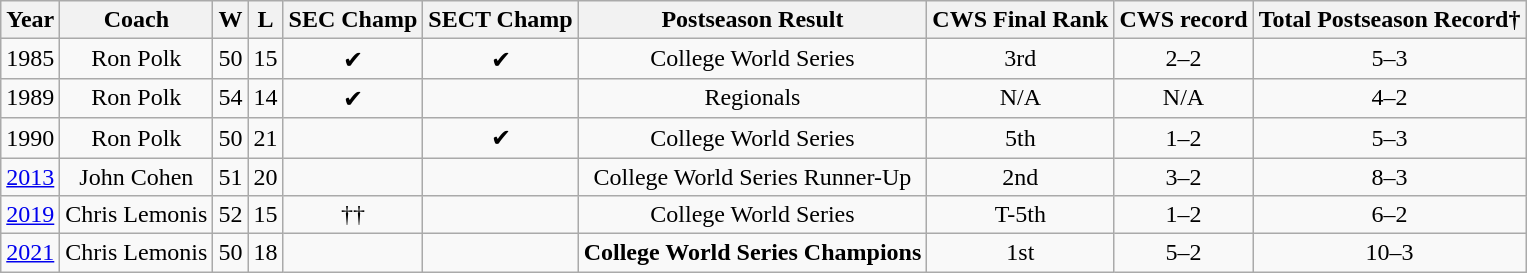<table class="wikitable sortable" style="text-align:center">
<tr>
<th>Year</th>
<th>Coach</th>
<th>W</th>
<th>L</th>
<th>SEC Champ</th>
<th>SECT Champ</th>
<th>Postseason Result</th>
<th>CWS Final Rank</th>
<th>CWS record</th>
<th>Total Postseason Record†</th>
</tr>
<tr>
<td>1985</td>
<td>Ron Polk</td>
<td>50</td>
<td>15</td>
<td>✔</td>
<td>✔</td>
<td>College World Series</td>
<td>3rd</td>
<td>2–2</td>
<td>5–3</td>
</tr>
<tr>
<td>1989</td>
<td>Ron Polk</td>
<td>54</td>
<td>14</td>
<td>✔</td>
<td></td>
<td>Regionals</td>
<td>N/A</td>
<td>N/A</td>
<td>4–2</td>
</tr>
<tr>
<td>1990</td>
<td>Ron Polk</td>
<td>50</td>
<td>21</td>
<td></td>
<td>✔</td>
<td>College World Series</td>
<td>5th</td>
<td>1–2</td>
<td>5–3</td>
</tr>
<tr>
<td><a href='#'>2013</a></td>
<td>John Cohen</td>
<td>51</td>
<td>20</td>
<td></td>
<td></td>
<td>College World Series Runner-Up</td>
<td>2nd</td>
<td>3–2</td>
<td>8–3</td>
</tr>
<tr>
<td><a href='#'>2019</a></td>
<td>Chris Lemonis</td>
<td>52</td>
<td>15</td>
<td>††</td>
<td></td>
<td>College World Series</td>
<td>T-5th</td>
<td>1–2</td>
<td>6–2</td>
</tr>
<tr>
<td><a href='#'>2021</a></td>
<td>Chris Lemonis</td>
<td>50</td>
<td>18</td>
<td></td>
<td></td>
<td><strong> College World Series Champions </strong></td>
<td>1st</td>
<td>5–2</td>
<td>10–3</td>
</tr>
</table>
